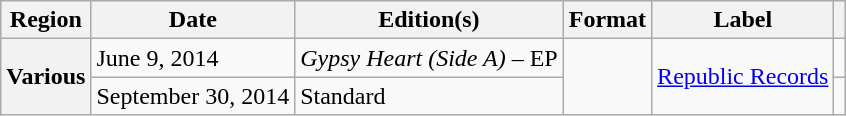<table class="wikitable plainrowheaders">
<tr>
<th scope="col">Region</th>
<th scope="col">Date</th>
<th scope="col">Edition(s)</th>
<th scope="col">Format</th>
<th scope="col">Label</th>
<th scope="col"></th>
</tr>
<tr>
<th rowspan="2" scope="row">Various</th>
<td>June 9, 2014</td>
<td><em>Gypsy Heart (Side A)</em> – EP</td>
<td rowspan="2"></td>
<td rowspan="2"><a href='#'>Republic Records</a></td>
<td align="center"></td>
</tr>
<tr>
<td>September 30, 2014</td>
<td>Standard</td>
<td align="center"></td>
</tr>
</table>
